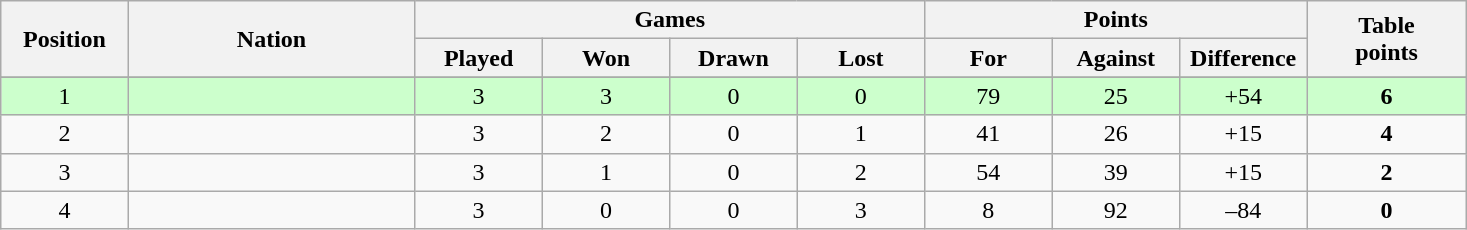<table class="wikitable" style="text-align: center;">
<tr>
<th rowspan=2 width="8%">Position</th>
<th rowspan=2 width="18%">Nation</th>
<th colspan=4 width="32%">Games</th>
<th colspan=3 width="16%">Points</th>
<th rowspan=2 width="10%">Table<br>points</th>
</tr>
<tr>
<th width="8%">Played</th>
<th width="8%">Won</th>
<th width="8%">Drawn</th>
<th width="8%">Lost</th>
<th width="8%">For</th>
<th width="8%">Against</th>
<th width="8%">Difference</th>
</tr>
<tr>
</tr>
<tr bgcolor=#ccffcc  align=center>
<td>1</td>
<td align=left></td>
<td>3</td>
<td>3</td>
<td>0</td>
<td>0</td>
<td>79</td>
<td>25</td>
<td>+54</td>
<td><strong>6</strong></td>
</tr>
<tr>
<td>2</td>
<td align=left></td>
<td>3</td>
<td>2</td>
<td>0</td>
<td>1</td>
<td>41</td>
<td>26</td>
<td>+15</td>
<td><strong>4</strong></td>
</tr>
<tr>
<td>3</td>
<td align=left></td>
<td>3</td>
<td>1</td>
<td>0</td>
<td>2</td>
<td>54</td>
<td>39</td>
<td>+15</td>
<td><strong>2</strong></td>
</tr>
<tr>
<td>4</td>
<td align=left></td>
<td>3</td>
<td>0</td>
<td>0</td>
<td>3</td>
<td>8</td>
<td>92</td>
<td>–84</td>
<td><strong>0</strong></td>
</tr>
</table>
